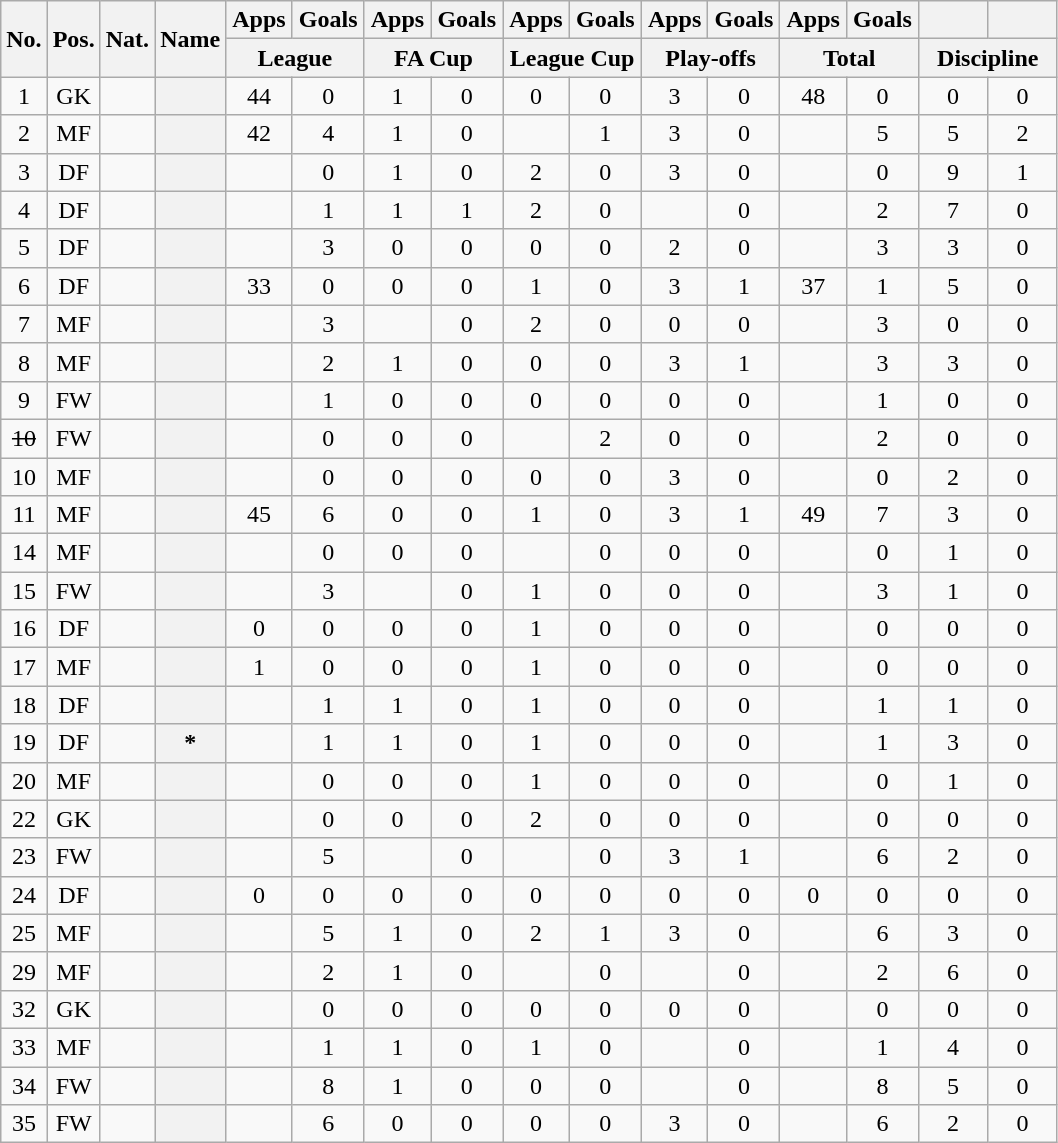<table class="wikitable sortable plainrowheaders" style="text-align:center">
<tr>
<th scope="col" rowspan="2">No.</th>
<th scope="col" rowspan="2">Pos.</th>
<th scope="col" rowspan="2">Nat.</th>
<th scope="col" rowspan="2">Name</th>
<th scope="col">Apps</th>
<th scope="col">Goals</th>
<th scope="col">Apps</th>
<th scope="col">Goals</th>
<th scope="col">Apps</th>
<th scope="col">Goals</th>
<th scope="col">Apps</th>
<th scope="col">Goals</th>
<th scope="col">Apps</th>
<th scope="col">Goals</th>
<th scope="col"></th>
<th scope="col"></th>
</tr>
<tr class="unsortable">
<th colspan="2" width="85">League</th>
<th colspan="2" width="85">FA Cup</th>
<th colspan="2" width="85">League Cup</th>
<th colspan="2" width="85">Play-offs</th>
<th colspan="2" width="85">Total</th>
<th colspan="2" width="85">Discipline</th>
</tr>
<tr>
<td>1</td>
<td>GK</td>
<td></td>
<th scope="row"></th>
<td>44</td>
<td>0</td>
<td>1</td>
<td>0</td>
<td>0</td>
<td>0</td>
<td>3</td>
<td>0</td>
<td>48</td>
<td>0</td>
<td>0</td>
<td>0</td>
</tr>
<tr>
<td>2</td>
<td>MF</td>
<td></td>
<th scope="row"></th>
<td>42</td>
<td>4</td>
<td>1</td>
<td>0</td>
<td></td>
<td>1</td>
<td>3</td>
<td>0</td>
<td></td>
<td>5</td>
<td>5</td>
<td>2</td>
</tr>
<tr>
<td>3</td>
<td>DF</td>
<td></td>
<th scope="row"></th>
<td></td>
<td>0</td>
<td>1</td>
<td>0</td>
<td>2</td>
<td>0</td>
<td>3</td>
<td>0</td>
<td></td>
<td>0</td>
<td>9</td>
<td>1</td>
</tr>
<tr>
<td>4</td>
<td>DF</td>
<td></td>
<th scope="row"></th>
<td></td>
<td>1</td>
<td>1</td>
<td>1</td>
<td>2</td>
<td>0</td>
<td></td>
<td>0</td>
<td></td>
<td>2</td>
<td>7</td>
<td>0</td>
</tr>
<tr>
<td>5</td>
<td>DF</td>
<td></td>
<th scope="row"></th>
<td></td>
<td>3</td>
<td>0</td>
<td>0</td>
<td>0</td>
<td>0</td>
<td>2</td>
<td>0</td>
<td></td>
<td>3</td>
<td>3</td>
<td>0</td>
</tr>
<tr>
<td>6</td>
<td>DF</td>
<td></td>
<th scope="row"></th>
<td>33</td>
<td>0</td>
<td>0</td>
<td>0</td>
<td>1</td>
<td>0</td>
<td>3</td>
<td>1</td>
<td>37</td>
<td>1</td>
<td>5</td>
<td>0</td>
</tr>
<tr>
<td>7</td>
<td>MF</td>
<td></td>
<th scope="row"></th>
<td></td>
<td>3</td>
<td></td>
<td>0</td>
<td>2</td>
<td>0</td>
<td>0</td>
<td>0</td>
<td></td>
<td>3</td>
<td>0</td>
<td>0</td>
</tr>
<tr>
<td>8</td>
<td>MF</td>
<td></td>
<th scope="row"></th>
<td></td>
<td>2</td>
<td>1</td>
<td>0</td>
<td>0</td>
<td>0</td>
<td>3</td>
<td>1</td>
<td></td>
<td>3</td>
<td>3</td>
<td>0</td>
</tr>
<tr>
<td>9</td>
<td>FW</td>
<td></td>
<th scope="row"></th>
<td></td>
<td>1</td>
<td>0</td>
<td>0</td>
<td>0</td>
<td>0</td>
<td>0</td>
<td>0</td>
<td></td>
<td>1</td>
<td>0</td>
<td>0</td>
</tr>
<tr>
<td><s>10</s> </td>
<td>FW</td>
<td></td>
<th scope="row"></th>
<td></td>
<td>0</td>
<td>0</td>
<td>0</td>
<td></td>
<td>2</td>
<td>0</td>
<td>0</td>
<td></td>
<td>2</td>
<td>0</td>
<td>0</td>
</tr>
<tr>
<td>10</td>
<td>MF</td>
<td></td>
<th scope="row"></th>
<td></td>
<td>0</td>
<td>0</td>
<td>0</td>
<td>0</td>
<td>0</td>
<td>3</td>
<td>0</td>
<td></td>
<td>0</td>
<td>2</td>
<td>0</td>
</tr>
<tr>
<td>11</td>
<td>MF</td>
<td></td>
<th scope="row"></th>
<td>45</td>
<td>6</td>
<td>0</td>
<td>0</td>
<td>1</td>
<td>0</td>
<td>3</td>
<td>1</td>
<td>49</td>
<td>7</td>
<td>3</td>
<td>0</td>
</tr>
<tr>
<td>14</td>
<td>MF</td>
<td></td>
<th scope="row"></th>
<td></td>
<td>0</td>
<td>0</td>
<td>0</td>
<td></td>
<td>0</td>
<td>0</td>
<td>0</td>
<td></td>
<td>0</td>
<td>1</td>
<td>0</td>
</tr>
<tr>
<td>15</td>
<td>FW</td>
<td></td>
<th scope="row"></th>
<td></td>
<td>3</td>
<td></td>
<td>0</td>
<td>1</td>
<td>0</td>
<td>0</td>
<td>0</td>
<td></td>
<td>3</td>
<td>1</td>
<td>0</td>
</tr>
<tr>
<td>16</td>
<td>DF</td>
<td></td>
<th scope="row"></th>
<td>0</td>
<td>0</td>
<td>0</td>
<td>0</td>
<td>1</td>
<td>0</td>
<td>0</td>
<td>0</td>
<td></td>
<td>0</td>
<td>0</td>
<td>0</td>
</tr>
<tr>
<td>17</td>
<td>MF</td>
<td></td>
<th scope="row"></th>
<td>1</td>
<td>0</td>
<td>0</td>
<td>0</td>
<td>1</td>
<td>0</td>
<td>0</td>
<td>0</td>
<td></td>
<td>0</td>
<td>0</td>
<td>0</td>
</tr>
<tr>
<td>18</td>
<td>DF</td>
<td></td>
<th scope="row"></th>
<td></td>
<td>1</td>
<td>1</td>
<td>0</td>
<td>1</td>
<td>0</td>
<td>0</td>
<td>0</td>
<td></td>
<td>1</td>
<td>1</td>
<td>0</td>
</tr>
<tr>
<td>19</td>
<td>DF</td>
<td></td>
<th scope="row"><em></em> *</th>
<td></td>
<td>1</td>
<td>1</td>
<td>0</td>
<td>1</td>
<td>0</td>
<td>0</td>
<td>0</td>
<td></td>
<td>1</td>
<td>3</td>
<td>0</td>
</tr>
<tr>
<td>20</td>
<td>MF</td>
<td></td>
<th scope="row"></th>
<td></td>
<td>0</td>
<td>0</td>
<td>0</td>
<td>1</td>
<td>0</td>
<td>0</td>
<td>0</td>
<td></td>
<td>0</td>
<td>1</td>
<td>0</td>
</tr>
<tr>
<td>22</td>
<td>GK</td>
<td></td>
<th scope="row"></th>
<td></td>
<td>0</td>
<td>0</td>
<td>0</td>
<td>2</td>
<td>0</td>
<td>0</td>
<td>0</td>
<td></td>
<td>0</td>
<td>0</td>
<td>0</td>
</tr>
<tr>
<td>23</td>
<td>FW</td>
<td></td>
<th scope="row"></th>
<td></td>
<td>5</td>
<td></td>
<td>0</td>
<td></td>
<td>0</td>
<td>3</td>
<td>1</td>
<td></td>
<td>6</td>
<td>2</td>
<td>0</td>
</tr>
<tr>
<td>24</td>
<td>DF</td>
<td></td>
<th scope="row"></th>
<td>0</td>
<td>0</td>
<td>0</td>
<td>0</td>
<td>0</td>
<td>0</td>
<td>0</td>
<td>0</td>
<td>0</td>
<td>0</td>
<td>0</td>
<td>0</td>
</tr>
<tr>
<td>25</td>
<td>MF</td>
<td></td>
<th scope="row"></th>
<td></td>
<td>5</td>
<td>1</td>
<td>0</td>
<td>2</td>
<td>1</td>
<td>3</td>
<td>0</td>
<td></td>
<td>6</td>
<td>3</td>
<td>0</td>
</tr>
<tr>
<td>29</td>
<td>MF</td>
<td></td>
<th scope="row"></th>
<td></td>
<td>2</td>
<td>1</td>
<td>0</td>
<td></td>
<td>0</td>
<td></td>
<td>0</td>
<td></td>
<td>2</td>
<td>6</td>
<td>0</td>
</tr>
<tr>
<td>32</td>
<td>GK</td>
<td></td>
<th scope="row"></th>
<td></td>
<td>0</td>
<td>0</td>
<td>0</td>
<td>0</td>
<td>0</td>
<td>0</td>
<td>0</td>
<td></td>
<td>0</td>
<td>0</td>
<td>0</td>
</tr>
<tr>
<td>33</td>
<td>MF</td>
<td></td>
<th scope="row"></th>
<td></td>
<td>1</td>
<td>1</td>
<td>0</td>
<td>1</td>
<td>0</td>
<td></td>
<td>0</td>
<td></td>
<td>1</td>
<td>4</td>
<td>0</td>
</tr>
<tr>
<td>34</td>
<td>FW</td>
<td></td>
<th scope="row"></th>
<td></td>
<td>8</td>
<td>1</td>
<td>0</td>
<td>0</td>
<td>0</td>
<td></td>
<td>0</td>
<td></td>
<td>8</td>
<td>5</td>
<td>0</td>
</tr>
<tr>
<td>35</td>
<td>FW</td>
<td></td>
<th scope="row"></th>
<td></td>
<td>6</td>
<td>0</td>
<td>0</td>
<td>0</td>
<td>0</td>
<td>3</td>
<td>0</td>
<td></td>
<td>6</td>
<td>2</td>
<td>0</td>
</tr>
</table>
